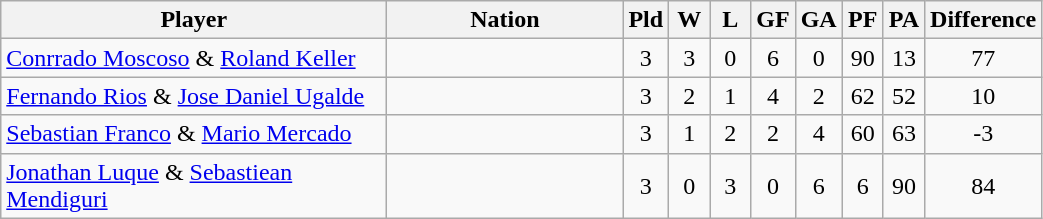<table class="wikitable" style="text-align:center">
<tr>
<th width="250">Player</th>
<th width="150">Nation</th>
<th width=20>Pld</th>
<th width=20>W</th>
<th width=20>L</th>
<th width=20>GF</th>
<th width=20>GA</th>
<th width=20>PF</th>
<th width=20>PA</th>
<th width=30>Difference</th>
</tr>
<tr>
<td align="left"><a href='#'>Conrrado Moscoso</a> & <a href='#'>Roland Keller</a></td>
<td align="left"></td>
<td>3</td>
<td>3</td>
<td>0</td>
<td>6</td>
<td>0</td>
<td>90</td>
<td>13</td>
<td>77</td>
</tr>
<tr>
<td align="left"><a href='#'>Fernando Rios</a> & <a href='#'>Jose Daniel Ugalde</a></td>
<td align="left"></td>
<td>3</td>
<td>2</td>
<td>1</td>
<td>4</td>
<td>2</td>
<td>62</td>
<td>52</td>
<td>10</td>
</tr>
<tr>
<td align="left"><a href='#'>Sebastian Franco</a> & <a href='#'>Mario Mercado</a></td>
<td align="left"></td>
<td>3</td>
<td>1</td>
<td>2</td>
<td>2</td>
<td>4</td>
<td>60</td>
<td>63</td>
<td>-3</td>
</tr>
<tr>
<td align="left"><a href='#'>Jonathan Luque</a> & <a href='#'>Sebastiean Mendiguri</a></td>
<td align="left"></td>
<td>3</td>
<td>0</td>
<td>3</td>
<td>0</td>
<td>6</td>
<td>6</td>
<td>90</td>
<td>84</td>
</tr>
</table>
